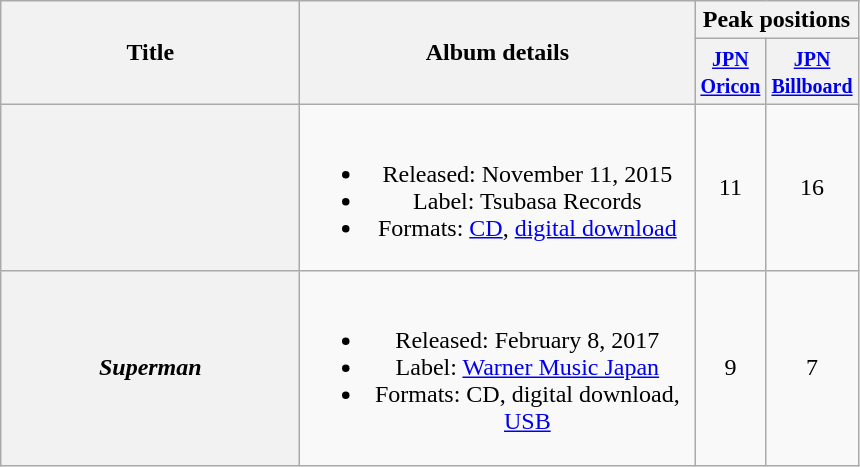<table class="wikitable plainrowheaders" style="text-align:center;">
<tr>
<th style="width:12em;" rowspan="2">Title</th>
<th style="width:16em;" rowspan="2">Album details</th>
<th colspan="2">Peak positions</th>
</tr>
<tr>
<th style="width:2.5em;"><small><a href='#'>JPN<br>Oricon</a></small><br></th>
<th style="width:2.5em;"><small><a href='#'>JPN<br>Billboard</a></small><br></th>
</tr>
<tr>
<th scope="row"></th>
<td><br><ul><li>Released: November 11, 2015</li><li>Label: Tsubasa Records</li><li>Formats: <a href='#'>CD</a>, <a href='#'>digital download</a></li></ul></td>
<td>11</td>
<td>16</td>
</tr>
<tr>
<th scope="row"><em>Superman</em></th>
<td><br><ul><li>Released: February 8, 2017</li><li>Label: <a href='#'>Warner Music Japan</a></li><li>Formats: CD, digital download, <a href='#'>USB</a></li></ul></td>
<td>9</td>
<td>7</td>
</tr>
</table>
